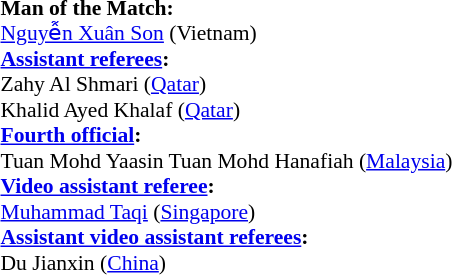<table style="width:100%; font-size:90%;">
<tr>
<td><br><strong>Man of the Match:</strong>
<br><a href='#'>Nguyễn Xuân Son</a> (Vietnam)<br><strong><a href='#'>Assistant referees</a>:</strong>
<br> Zahy Al Shmari (<a href='#'>Qatar</a>)
<br> Khalid Ayed Khalaf (<a href='#'>Qatar</a>)
<br><strong><a href='#'>Fourth official</a>:</strong>
<br> Tuan Mohd Yaasin Tuan Mohd Hanafiah (<a href='#'>Malaysia</a>)
<br><strong><a href='#'>Video assistant referee</a>:</strong>
<br> <a href='#'>Muhammad Taqi</a> (<a href='#'>Singapore</a>)
<br><strong><a href='#'>Assistant video assistant referees</a>:</strong>
<br>Du Jianxin (<a href='#'>China</a>)</td>
</tr>
</table>
